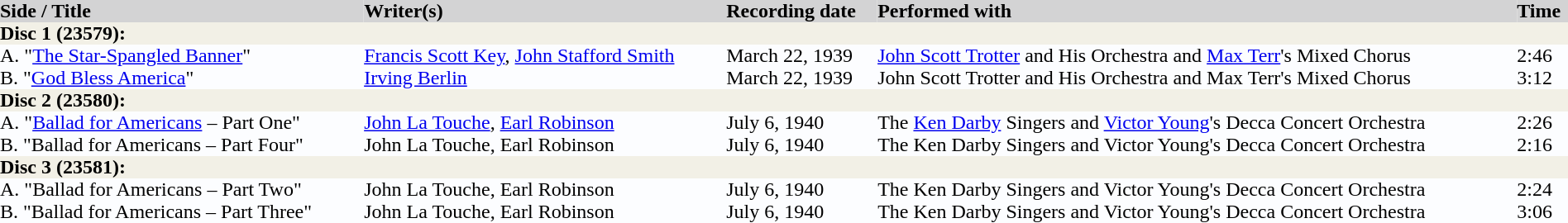<table border="0" cellpadding="0" cellspacing="0" style="width: 100%; margin: 1em 1em 1em 0; background: #FCFDFF; border-collapse: collapse;">
<tr bgcolor=#D3D3D4>
<td><strong>Side / Title</strong></td>
<td><strong>Writer(s)</strong></td>
<td><strong>Recording date</strong></td>
<td><strong>Performed with</strong></td>
<td><strong>Time</strong></td>
</tr>
<tr bgcolor=#F2F0E6>
<td colspan=5><strong>Disc 1 (23579):</strong></td>
</tr>
<tr>
<td>A. "<a href='#'>The Star-Spangled Banner</a>"</td>
<td><a href='#'>Francis Scott Key</a>, <a href='#'>John Stafford Smith</a></td>
<td>March 22, 1939</td>
<td><a href='#'>John Scott Trotter</a> and His Orchestra and <a href='#'>Max Terr</a>'s Mixed Chorus</td>
<td>2:46</td>
</tr>
<tr>
<td>B. "<a href='#'>God Bless America</a>"</td>
<td><a href='#'>Irving Berlin</a></td>
<td>March 22, 1939</td>
<td>John Scott Trotter and His Orchestra and Max Terr's Mixed Chorus</td>
<td>3:12</td>
</tr>
<tr bgcolor=#F2F0E6>
<td colspan=5><strong>Disc 2 (23580):</strong></td>
</tr>
<tr>
<td>A. "<a href='#'>Ballad for Americans</a> – Part One"</td>
<td><a href='#'>John La Touche</a>, <a href='#'>Earl Robinson</a></td>
<td>July 6, 1940</td>
<td>The <a href='#'>Ken Darby</a> Singers and <a href='#'>Victor Young</a>'s Decca Concert Orchestra</td>
<td>2:26</td>
</tr>
<tr>
<td>B. "Ballad for Americans – Part Four"</td>
<td>John La Touche, Earl Robinson</td>
<td>July 6, 1940</td>
<td>The Ken Darby Singers and Victor Young's Decca Concert Orchestra</td>
<td>2:16</td>
</tr>
<tr bgcolor=#F2F0E6>
<td colspan=5><strong>Disc 3 (23581):</strong></td>
</tr>
<tr>
<td>A. "Ballad for Americans – Part Two"</td>
<td>John La Touche, Earl Robinson</td>
<td>July 6, 1940</td>
<td>The Ken Darby Singers and Victor Young's Decca Concert Orchestra</td>
<td>2:24</td>
</tr>
<tr>
<td>B. "Ballad for Americans – Part Three"</td>
<td>John La Touche, Earl Robinson</td>
<td>July 6, 1940</td>
<td>The Ken Darby Singers and Victor Young's Decca Concert Orchestra</td>
<td>3:06</td>
</tr>
</table>
